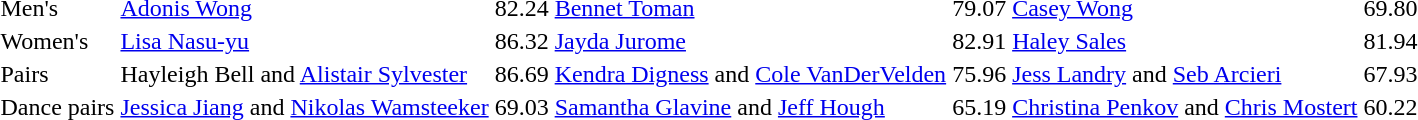<table>
<tr>
<td>Men's</td>
<td><a href='#'>Adonis Wong</a> <br></td>
<td>82.24</td>
<td><a href='#'>Bennet Toman</a> <br></td>
<td>79.07</td>
<td><a href='#'>Casey Wong</a> <br></td>
<td>69.80</td>
</tr>
<tr>
<td>Women's</td>
<td><a href='#'>Lisa Nasu-yu</a> <br></td>
<td>86.32</td>
<td><a href='#'>Jayda Jurome</a> <br></td>
<td>82.91</td>
<td><a href='#'>Haley Sales</a> <br></td>
<td>81.94</td>
</tr>
<tr>
<td>Pairs</td>
<td>Hayleigh Bell and <a href='#'>Alistair Sylvester</a> <br></td>
<td>86.69</td>
<td><a href='#'>Kendra Digness</a> and <a href='#'>Cole VanDerVelden</a><br> </td>
<td>75.96</td>
<td><a href='#'>Jess Landry</a> and <a href='#'>Seb Arcieri</a><br> </td>
<td>67.93</td>
</tr>
<tr>
<td>Dance pairs</td>
<td><a href='#'>Jessica Jiang</a> and <a href='#'>Nikolas Wamsteeker</a> <br></td>
<td>69.03</td>
<td><a href='#'>Samantha Glavine</a> and <a href='#'>Jeff Hough</a><br> </td>
<td>65.19</td>
<td><a href='#'>Christina Penkov</a> and <a href='#'>Chris Mostert</a><br> </td>
<td>60.22</td>
</tr>
</table>
